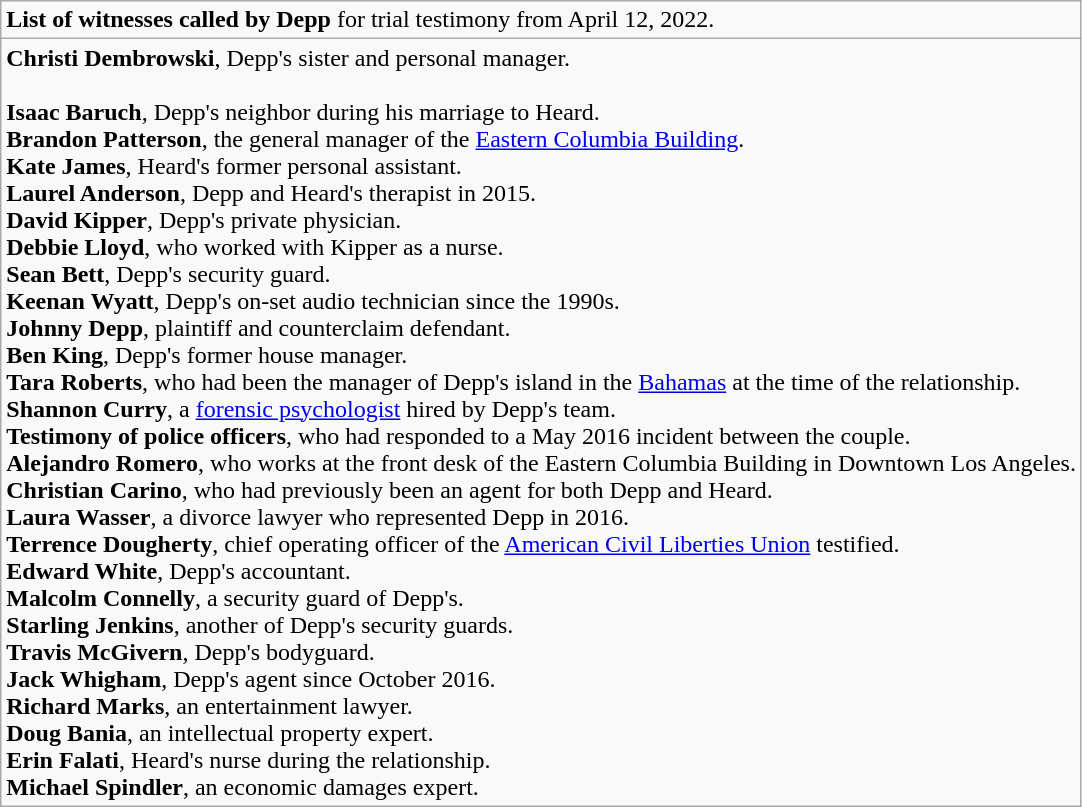<table role="presentation" class="wikitable mw-collapsible mw-collapsed">
<tr>
<td + class="nowrap"><strong>List of witnesses called by Depp</strong> for trial testimony from April 12, 2022.</td>
</tr>
<tr>
<td><strong>Christi Dembrowski</strong>, Depp's sister and personal manager.<br><br><strong>Isaac Baruch</strong>, Depp's neighbor during his marriage to Heard.<br><strong>Brandon Patterson</strong>, the general manager of the <a href='#'>Eastern Columbia Building</a>.<br><strong>Kate James</strong>, Heard's former personal assistant.<br><strong>Laurel Anderson</strong>, Depp and Heard's therapist in 2015.<br><strong>David Kipper</strong>, Depp's private physician.<br><strong>Debbie Lloyd</strong>, who worked with Kipper as a nurse.<br><strong>Sean Bett</strong>, Depp's security guard.<br><strong>Keenan Wyatt</strong>, Depp's on-set audio technician since the 1990s.<br><strong>Johnny Depp</strong>, plaintiff and counterclaim defendant.<br><strong>Ben King</strong>, Depp's former house manager.<br><strong>Tara Roberts</strong>, who had been the manager of Depp's island in the <a href='#'>Bahamas</a> at the time of the relationship.<br><strong>Shannon Curry</strong>, a <a href='#'>forensic psychologist</a> hired by Depp's team.<br><strong>Testimony of police officers</strong>, who had responded to a May 2016 incident between the couple.<br><strong>Alejandro Romero</strong>, who works at the front desk of the Eastern Columbia Building in Downtown Los Angeles.<br><strong>Christian Carino</strong>, who had previously been an agent for both Depp and Heard.<br><strong>Laura Wasser</strong>, a divorce lawyer who represented Depp in 2016.<br><strong>Terrence Dougherty</strong>, chief operating officer of the <a href='#'>American Civil Liberties Union</a> testified.<br><strong>Edward White</strong>, Depp's accountant.<br><strong>Malcolm Connelly</strong>, a security guard of Depp's.<br><strong>Starling Jenkins</strong>, another of Depp's security guards.<br><strong>Travis McGivern</strong>, Depp's bodyguard.<br><strong>Jack Whigham</strong>, Depp's agent since October 2016.<br><strong>Richard Marks</strong>, an entertainment lawyer.<br><strong>Doug Bania</strong>, an intellectual property expert.<br><strong>Erin Falati</strong>, Heard's nurse during the relationship.<br><strong>Michael Spindler</strong>, an economic damages expert.</td>
</tr>
</table>
